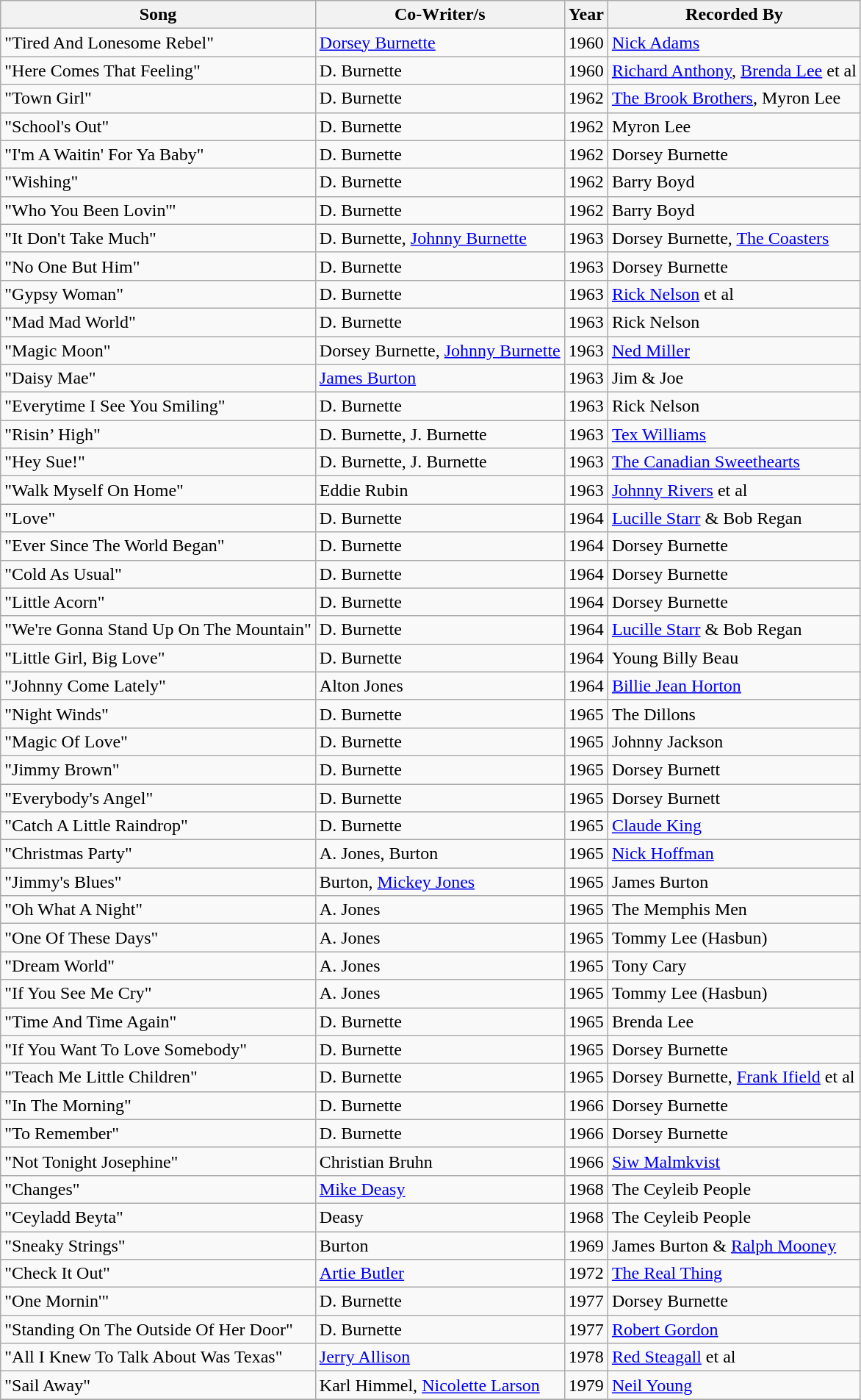<table class="wikitable">
<tr>
<th>Song</th>
<th>Co-Writer/s</th>
<th>Year</th>
<th>Recorded By</th>
</tr>
<tr>
<td>"Tired And Lonesome Rebel"</td>
<td><a href='#'>Dorsey Burnette</a></td>
<td>1960</td>
<td><a href='#'>Nick Adams</a></td>
</tr>
<tr>
<td>"Here Comes That Feeling"</td>
<td>D. Burnette</td>
<td>1960</td>
<td><a href='#'>Richard Anthony</a>, <a href='#'>Brenda Lee</a> et al</td>
</tr>
<tr>
<td>"Town Girl"</td>
<td>D. Burnette</td>
<td>1962</td>
<td><a href='#'>The Brook Brothers</a>, Myron Lee</td>
</tr>
<tr>
<td>"School's Out"</td>
<td>D. Burnette</td>
<td>1962</td>
<td>Myron Lee</td>
</tr>
<tr>
<td>"I'm A Waitin' For Ya Baby"</td>
<td>D. Burnette</td>
<td>1962</td>
<td>Dorsey Burnette</td>
</tr>
<tr>
<td>"Wishing"</td>
<td>D. Burnette</td>
<td>1962</td>
<td>Barry Boyd</td>
</tr>
<tr>
<td>"Who You Been Lovin'"</td>
<td>D. Burnette</td>
<td>1962</td>
<td>Barry Boyd</td>
</tr>
<tr>
<td>"It Don't Take Much"</td>
<td>D. Burnette, <a href='#'>Johnny Burnette</a></td>
<td>1963</td>
<td>Dorsey Burnette, <a href='#'>The Coasters</a></td>
</tr>
<tr>
<td>"No One But Him"</td>
<td>D. Burnette</td>
<td>1963</td>
<td>Dorsey Burnette</td>
</tr>
<tr>
<td>"Gypsy Woman"</td>
<td>D. Burnette</td>
<td>1963</td>
<td><a href='#'>Rick Nelson</a> et al</td>
</tr>
<tr>
<td>"Mad Mad World"</td>
<td>D. Burnette</td>
<td>1963</td>
<td>Rick Nelson</td>
</tr>
<tr>
<td>"Magic Moon"</td>
<td>Dorsey Burnette, <a href='#'>Johnny Burnette</a></td>
<td>1963</td>
<td><a href='#'>Ned Miller</a></td>
</tr>
<tr>
<td>"Daisy Mae"</td>
<td><a href='#'>James Burton</a></td>
<td>1963</td>
<td>Jim & Joe</td>
</tr>
<tr>
<td>"Everytime I See You Smiling"</td>
<td>D. Burnette</td>
<td>1963</td>
<td>Rick Nelson</td>
</tr>
<tr>
<td>"Risin’ High"</td>
<td>D. Burnette, J. Burnette</td>
<td>1963</td>
<td><a href='#'>Tex Williams</a></td>
</tr>
<tr>
<td>"Hey Sue!"</td>
<td>D. Burnette, J. Burnette</td>
<td>1963</td>
<td><a href='#'>The Canadian Sweethearts</a></td>
</tr>
<tr>
<td>"Walk Myself On Home"</td>
<td>Eddie Rubin</td>
<td>1963</td>
<td><a href='#'>Johnny Rivers</a> et al</td>
</tr>
<tr>
<td>"Love"</td>
<td>D. Burnette</td>
<td>1964</td>
<td><a href='#'>Lucille Starr</a> & Bob Regan</td>
</tr>
<tr>
<td>"Ever Since The World Began"</td>
<td>D. Burnette</td>
<td>1964</td>
<td>Dorsey Burnette</td>
</tr>
<tr>
<td>"Cold As Usual"</td>
<td>D. Burnette</td>
<td>1964</td>
<td>Dorsey Burnette</td>
</tr>
<tr>
<td>"Little Acorn"</td>
<td>D. Burnette</td>
<td>1964</td>
<td>Dorsey Burnette</td>
</tr>
<tr>
<td>"We're Gonna Stand Up On The Mountain"</td>
<td>D. Burnette</td>
<td>1964</td>
<td><a href='#'>Lucille Starr</a> & Bob Regan</td>
</tr>
<tr>
<td>"Little Girl, Big Love"</td>
<td>D. Burnette</td>
<td>1964</td>
<td>Young Billy Beau</td>
</tr>
<tr>
<td>"Johnny Come Lately"</td>
<td>Alton Jones</td>
<td>1964</td>
<td><a href='#'>Billie Jean Horton</a></td>
</tr>
<tr>
<td>"Night Winds"</td>
<td>D. Burnette</td>
<td>1965</td>
<td>The Dillons</td>
</tr>
<tr>
<td>"Magic Of Love"</td>
<td>D. Burnette</td>
<td>1965</td>
<td>Johnny Jackson</td>
</tr>
<tr>
<td>"Jimmy Brown"</td>
<td>D. Burnette</td>
<td>1965</td>
<td>Dorsey Burnett</td>
</tr>
<tr>
<td>"Everybody's Angel"</td>
<td>D. Burnette</td>
<td>1965</td>
<td>Dorsey Burnett</td>
</tr>
<tr>
<td>"Catch A Little Raindrop"</td>
<td>D. Burnette</td>
<td>1965</td>
<td><a href='#'>Claude King</a></td>
</tr>
<tr>
<td>"Christmas Party"</td>
<td>A. Jones, Burton</td>
<td>1965</td>
<td><a href='#'>Nick Hoffman</a></td>
</tr>
<tr>
<td>"Jimmy's Blues"</td>
<td>Burton, <a href='#'>Mickey Jones</a></td>
<td>1965</td>
<td>James Burton</td>
</tr>
<tr>
<td>"Oh What A Night"</td>
<td>A. Jones</td>
<td>1965</td>
<td>The Memphis Men</td>
</tr>
<tr>
<td>"One Of These Days"</td>
<td>A. Jones</td>
<td>1965</td>
<td>Tommy Lee (Hasbun)</td>
</tr>
<tr>
<td>"Dream World"</td>
<td>A. Jones</td>
<td>1965</td>
<td>Tony Cary</td>
</tr>
<tr>
<td>"If You See Me Cry"</td>
<td>A. Jones</td>
<td>1965</td>
<td>Tommy Lee (Hasbun)</td>
</tr>
<tr>
<td>"Time And Time Again"</td>
<td>D. Burnette</td>
<td>1965</td>
<td>Brenda Lee</td>
</tr>
<tr>
<td>"If You Want To Love Somebody"</td>
<td>D. Burnette</td>
<td>1965</td>
<td>Dorsey Burnette</td>
</tr>
<tr>
<td>"Teach Me Little Children"</td>
<td>D. Burnette</td>
<td>1965</td>
<td>Dorsey Burnette, <a href='#'>Frank Ifield</a> et al</td>
</tr>
<tr>
<td>"In The Morning"</td>
<td>D. Burnette</td>
<td>1966</td>
<td>Dorsey Burnette</td>
</tr>
<tr>
<td>"To Remember"</td>
<td>D. Burnette</td>
<td>1966</td>
<td>Dorsey Burnette</td>
</tr>
<tr>
<td>"Not Tonight Josephine"</td>
<td>Christian Bruhn</td>
<td>1966</td>
<td><a href='#'>Siw Malmkvist</a></td>
</tr>
<tr>
<td>"Changes"</td>
<td><a href='#'>Mike Deasy</a></td>
<td>1968</td>
<td>The Ceyleib People</td>
</tr>
<tr>
<td>"Ceyladd Beyta"</td>
<td>Deasy</td>
<td>1968</td>
<td>The Ceyleib People</td>
</tr>
<tr>
<td>"Sneaky Strings"</td>
<td>Burton</td>
<td>1969</td>
<td>James Burton & <a href='#'>Ralph Mooney</a></td>
</tr>
<tr>
<td>"Check It Out"</td>
<td><a href='#'>Artie Butler</a></td>
<td>1972</td>
<td><a href='#'>The Real Thing</a></td>
</tr>
<tr>
<td>"One Mornin'"</td>
<td>D. Burnette</td>
<td>1977</td>
<td>Dorsey Burnette</td>
</tr>
<tr>
<td>"Standing On The Outside Of Her Door"</td>
<td>D. Burnette</td>
<td>1977</td>
<td><a href='#'>Robert Gordon</a></td>
</tr>
<tr>
<td>"All I Knew To Talk About Was Texas"</td>
<td><a href='#'>Jerry Allison</a></td>
<td>1978</td>
<td><a href='#'>Red Steagall</a> et al</td>
</tr>
<tr>
<td>"Sail Away"</td>
<td>Karl Himmel, <a href='#'>Nicolette Larson</a></td>
<td>1979</td>
<td><a href='#'>Neil Young</a></td>
</tr>
<tr>
</tr>
</table>
